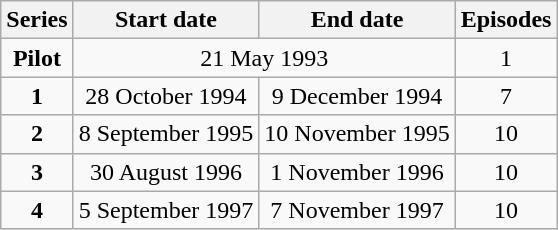<table class="wikitable" style="text-align:center;">
<tr>
<th>Series</th>
<th>Start date</th>
<th>End date</th>
<th>Episodes</th>
</tr>
<tr>
<td><strong>Pilot</strong></td>
<td colspan="2">21 May 1993</td>
<td>1</td>
</tr>
<tr>
<td><strong>1</strong></td>
<td>28 October 1994</td>
<td>9 December 1994</td>
<td>7</td>
</tr>
<tr>
<td><strong>2</strong></td>
<td>8 September 1995</td>
<td>10 November 1995</td>
<td>10</td>
</tr>
<tr>
<td><strong>3</strong></td>
<td>30 August 1996</td>
<td>1 November 1996</td>
<td>10</td>
</tr>
<tr>
<td><strong>4</strong></td>
<td>5 September 1997</td>
<td>7 November 1997</td>
<td>10</td>
</tr>
</table>
